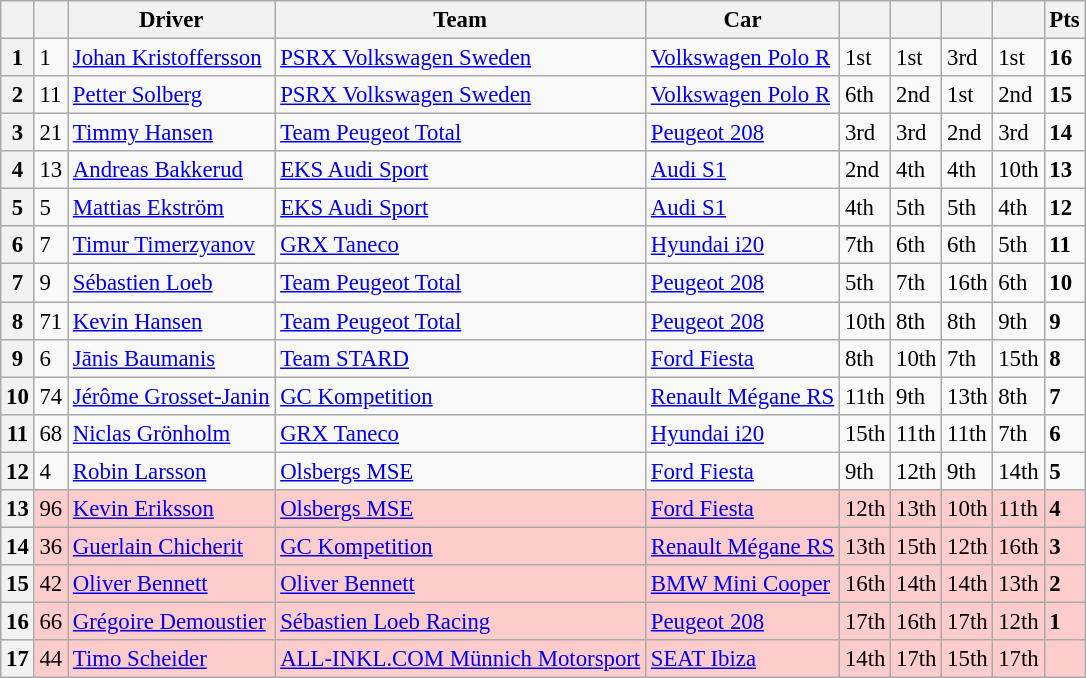<table class=wikitable style="font-size:95%">
<tr>
<th></th>
<th></th>
<th>Driver</th>
<th>Team</th>
<th>Car</th>
<th></th>
<th></th>
<th></th>
<th></th>
<th>Pts</th>
</tr>
<tr>
<th>1</th>
<td>1</td>
<td> <a href='#'>Johan Kristoffersson</a></td>
<td><a href='#'>PSRX Volkswagen Sweden</a></td>
<td><a href='#'>Volkswagen Polo R</a></td>
<td>1st</td>
<td>1st</td>
<td>3rd</td>
<td>1st</td>
<td><strong>16</strong></td>
</tr>
<tr>
<th>2</th>
<td>11</td>
<td> <a href='#'>Petter Solberg</a></td>
<td><a href='#'>PSRX Volkswagen Sweden</a></td>
<td><a href='#'>Volkswagen Polo R</a></td>
<td>6th</td>
<td>2nd</td>
<td>1st</td>
<td>2nd</td>
<td><strong>15</strong></td>
</tr>
<tr>
<th>3</th>
<td>21</td>
<td> <a href='#'>Timmy Hansen</a></td>
<td><a href='#'>Team Peugeot Total</a></td>
<td><a href='#'>Peugeot 208</a></td>
<td>3rd</td>
<td>3rd</td>
<td>2nd</td>
<td>3rd</td>
<td><strong>14</strong></td>
</tr>
<tr>
<th>4</th>
<td>13</td>
<td> <a href='#'>Andreas Bakkerud</a></td>
<td><a href='#'>EKS Audi Sport</a></td>
<td><a href='#'>Audi S1</a></td>
<td>2nd</td>
<td>4th</td>
<td>4th</td>
<td>10th</td>
<td><strong>13</strong></td>
</tr>
<tr>
<th>5</th>
<td>5</td>
<td> <a href='#'>Mattias Ekström</a></td>
<td><a href='#'>EKS Audi Sport</a></td>
<td><a href='#'>Audi S1</a></td>
<td>4th</td>
<td>5th</td>
<td>5th</td>
<td>4th</td>
<td><strong>12</strong></td>
</tr>
<tr>
<th>6</th>
<td>7</td>
<td> <a href='#'>Timur Timerzyanov</a></td>
<td><a href='#'>GRX Taneco</a></td>
<td><a href='#'>Hyundai i20</a></td>
<td>7th</td>
<td>6th</td>
<td>6th</td>
<td>5th</td>
<td><strong>11</strong></td>
</tr>
<tr>
<th>7</th>
<td>9</td>
<td> <a href='#'>Sébastien Loeb</a></td>
<td><a href='#'>Team Peugeot Total</a></td>
<td><a href='#'>Peugeot 208</a></td>
<td>5th</td>
<td>7th</td>
<td>16th</td>
<td>6th</td>
<td><strong>10</strong></td>
</tr>
<tr>
<th>8</th>
<td>71</td>
<td> <a href='#'>Kevin Hansen</a></td>
<td><a href='#'>Team Peugeot Total</a></td>
<td><a href='#'>Peugeot 208</a></td>
<td>10th</td>
<td>8th</td>
<td>8th</td>
<td>9th</td>
<td><strong>9</strong></td>
</tr>
<tr>
<th>9</th>
<td>6</td>
<td> <a href='#'>Jānis Baumanis</a></td>
<td><a href='#'>Team STARD</a></td>
<td><a href='#'>Ford Fiesta</a></td>
<td>8th</td>
<td>10th</td>
<td>7th</td>
<td>15th</td>
<td><strong>8</strong></td>
</tr>
<tr>
<th>10</th>
<td>74</td>
<td> <a href='#'>Jérôme Grosset-Janin</a></td>
<td><a href='#'>GC Kompetition</a></td>
<td><a href='#'>Renault Mégane RS</a></td>
<td>11th</td>
<td>9th</td>
<td>13th</td>
<td>8th</td>
<td><strong>7</strong></td>
</tr>
<tr>
<th>11</th>
<td>68</td>
<td> <a href='#'>Niclas Grönholm</a></td>
<td><a href='#'>GRX Taneco</a></td>
<td><a href='#'>Hyundai i20</a></td>
<td>15th</td>
<td>11th</td>
<td>11th</td>
<td>7th</td>
<td><strong>6</strong></td>
</tr>
<tr>
<th>12</th>
<td>4</td>
<td> <a href='#'>Robin Larsson</a></td>
<td><a href='#'>Olsbergs MSE</a></td>
<td><a href='#'>Ford Fiesta</a></td>
<td>9th</td>
<td>12th</td>
<td>9th</td>
<td>14th</td>
<td><strong>5</strong></td>
</tr>
<tr style="background:#ffcccc;">
<th>13</th>
<td>96</td>
<td> <a href='#'>Kevin Eriksson</a></td>
<td><a href='#'>Olsbergs MSE</a></td>
<td><a href='#'>Ford Fiesta</a></td>
<td>12th</td>
<td>13th</td>
<td>10th</td>
<td>11th</td>
<td><strong>4</strong></td>
</tr>
<tr style="background:#ffcccc;">
<th>14</th>
<td>36</td>
<td> <a href='#'>Guerlain Chicherit</a></td>
<td><a href='#'>GC Kompetition</a></td>
<td><a href='#'>Renault Mégane RS</a></td>
<td>13th</td>
<td>15th</td>
<td>12th</td>
<td>16th</td>
<td><strong>3</strong></td>
</tr>
<tr style="background:#ffcccc;">
<th>15</th>
<td>42</td>
<td> <a href='#'>Oliver Bennett</a></td>
<td><a href='#'>Oliver Bennett</a></td>
<td><a href='#'>BMW Mini Cooper</a></td>
<td>16th</td>
<td>14th</td>
<td>14th</td>
<td>13th</td>
<td><strong>2</strong></td>
</tr>
<tr style="background:#ffcccc;">
<th>16</th>
<td>66</td>
<td> <a href='#'>Grégoire Demoustier</a></td>
<td><a href='#'>Sébastien Loeb Racing</a></td>
<td><a href='#'>Peugeot 208</a></td>
<td>17th</td>
<td>16th</td>
<td>17th</td>
<td>12th</td>
<td><strong>1</strong></td>
</tr>
<tr style="background:#ffcccc;">
<th>17</th>
<td>44</td>
<td> <a href='#'>Timo Scheider</a></td>
<td><a href='#'>ALL-INKL.COM Münnich Motorsport</a></td>
<td><a href='#'>SEAT Ibiza</a></td>
<td>14th</td>
<td>17th</td>
<td>15th</td>
<td>17th</td>
<td></td>
</tr>
</table>
